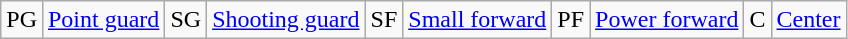<table class=wikitable>
<tr>
<td>PG</td>
<td><a href='#'>Point guard</a></td>
<td>SG</td>
<td><a href='#'>Shooting guard</a></td>
<td>SF</td>
<td><a href='#'>Small forward</a></td>
<td>PF</td>
<td><a href='#'>Power forward</a></td>
<td>C</td>
<td><a href='#'>Center</a></td>
</tr>
</table>
